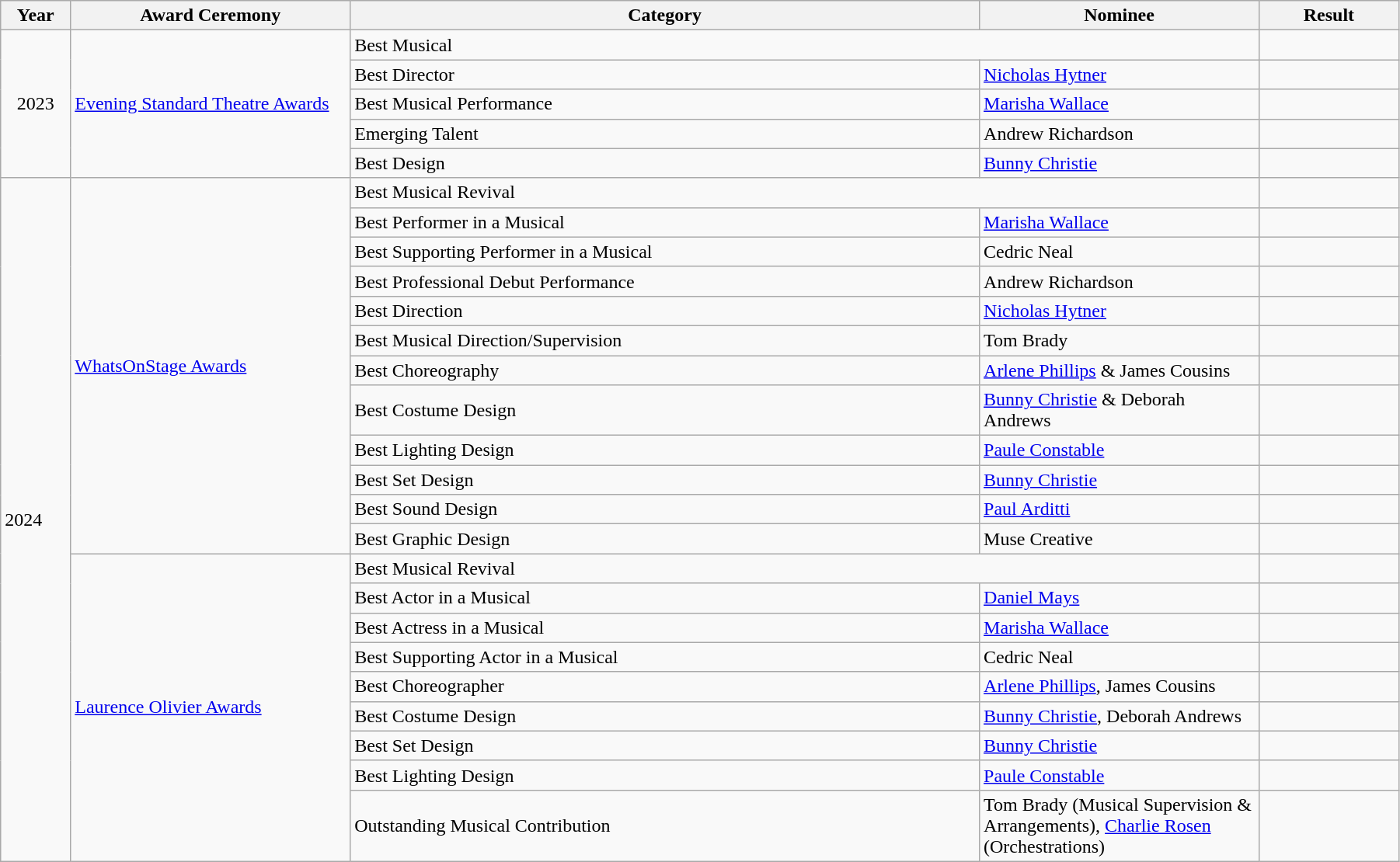<table class="wikitable" style="width:95%;">
<tr>
<th style="width:5%;">Year</th>
<th style="width:20%;">Award Ceremony</th>
<th style="width:45%;">Category</th>
<th style="width:20%;">Nominee</th>
<th style="width:10%;">Result</th>
</tr>
<tr>
<td rowspan="5" style="text-align:center;">2023</td>
<td rowspan="5"><a href='#'>Evening Standard Theatre Awards</a></td>
<td colspan="2">Best Musical</td>
<td></td>
</tr>
<tr>
<td>Best Director</td>
<td><a href='#'>Nicholas Hytner</a></td>
<td></td>
</tr>
<tr>
<td>Best Musical Performance</td>
<td><a href='#'>Marisha Wallace</a></td>
<td></td>
</tr>
<tr>
<td>Emerging Talent</td>
<td>Andrew Richardson</td>
<td></td>
</tr>
<tr>
<td>Best Design</td>
<td><a href='#'>Bunny Christie</a></td>
<td></td>
</tr>
<tr>
<td rowspan="21">2024</td>
<td rowspan="12"><a href='#'>WhatsOnStage Awards</a></td>
<td colspan="2">Best Musical Revival</td>
<td></td>
</tr>
<tr>
<td>Best Performer in a Musical</td>
<td><a href='#'>Marisha Wallace</a></td>
<td></td>
</tr>
<tr>
<td>Best Supporting Performer in a Musical</td>
<td>Cedric Neal</td>
<td></td>
</tr>
<tr>
<td>Best Professional Debut Performance</td>
<td>Andrew Richardson</td>
<td></td>
</tr>
<tr>
<td>Best Direction</td>
<td><a href='#'>Nicholas Hytner</a></td>
<td></td>
</tr>
<tr>
<td>Best Musical Direction/Supervision</td>
<td>Tom Brady</td>
<td></td>
</tr>
<tr>
<td>Best Choreography</td>
<td><a href='#'>Arlene Phillips</a> & James Cousins</td>
<td></td>
</tr>
<tr>
<td>Best Costume Design</td>
<td><a href='#'>Bunny Christie</a> & Deborah Andrews</td>
<td></td>
</tr>
<tr>
<td>Best Lighting Design</td>
<td><a href='#'>Paule Constable</a></td>
<td></td>
</tr>
<tr>
<td>Best Set Design</td>
<td><a href='#'>Bunny Christie</a></td>
<td></td>
</tr>
<tr>
<td>Best Sound Design</td>
<td><a href='#'>Paul Arditti</a></td>
<td></td>
</tr>
<tr>
<td>Best Graphic Design</td>
<td>Muse Creative</td>
<td></td>
</tr>
<tr>
<td rowspan="9"><a href='#'>Laurence Olivier Awards</a></td>
<td colspan="2">Best Musical Revival</td>
<td></td>
</tr>
<tr>
<td>Best Actor in a Musical</td>
<td><a href='#'>Daniel Mays</a></td>
<td></td>
</tr>
<tr>
<td>Best Actress in a Musical</td>
<td><a href='#'>Marisha Wallace</a></td>
<td></td>
</tr>
<tr>
<td>Best Supporting Actor in a Musical</td>
<td>Cedric Neal</td>
<td></td>
</tr>
<tr>
<td>Best Choreographer</td>
<td><a href='#'>Arlene Phillips</a>, James Cousins</td>
<td></td>
</tr>
<tr>
<td>Best Costume Design</td>
<td><a href='#'>Bunny Christie</a>, Deborah Andrews</td>
<td></td>
</tr>
<tr>
<td>Best Set Design</td>
<td><a href='#'>Bunny Christie</a></td>
<td></td>
</tr>
<tr>
<td>Best Lighting Design</td>
<td><a href='#'>Paule Constable</a></td>
<td></td>
</tr>
<tr>
<td>Outstanding Musical Contribution</td>
<td>Tom Brady (Musical Supervision & Arrangements), <a href='#'>Charlie Rosen</a> (Orchestrations)</td>
<td></td>
</tr>
</table>
